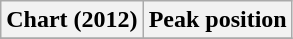<table class="wikitable sortable" border="1">
<tr>
<th>Chart (2012)</th>
<th>Peak position</th>
</tr>
<tr>
</tr>
</table>
